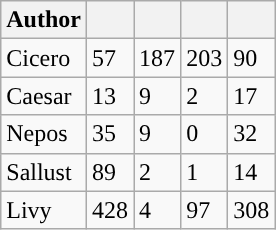<table class="wikitable" style='text-align: center"'>
<tr>
<th>Author</th>
<th></th>
<th></th>
<th></th>
<th></th>
</tr>
<tr>
<td>Cicero</td>
<td>57</td>
<td>187</td>
<td>203</td>
<td>90</td>
</tr>
<tr>
<td>Caesar</td>
<td>13</td>
<td>9</td>
<td>2</td>
<td>17</td>
</tr>
<tr>
<td>Nepos</td>
<td>35</td>
<td>9</td>
<td>0</td>
<td>32</td>
</tr>
<tr>
<td>Sallust</td>
<td>89</td>
<td>2</td>
<td>1</td>
<td>14</td>
</tr>
<tr>
<td>Livy</td>
<td>428</td>
<td>4</td>
<td>97</td>
<td>308</td>
</tr>
</table>
